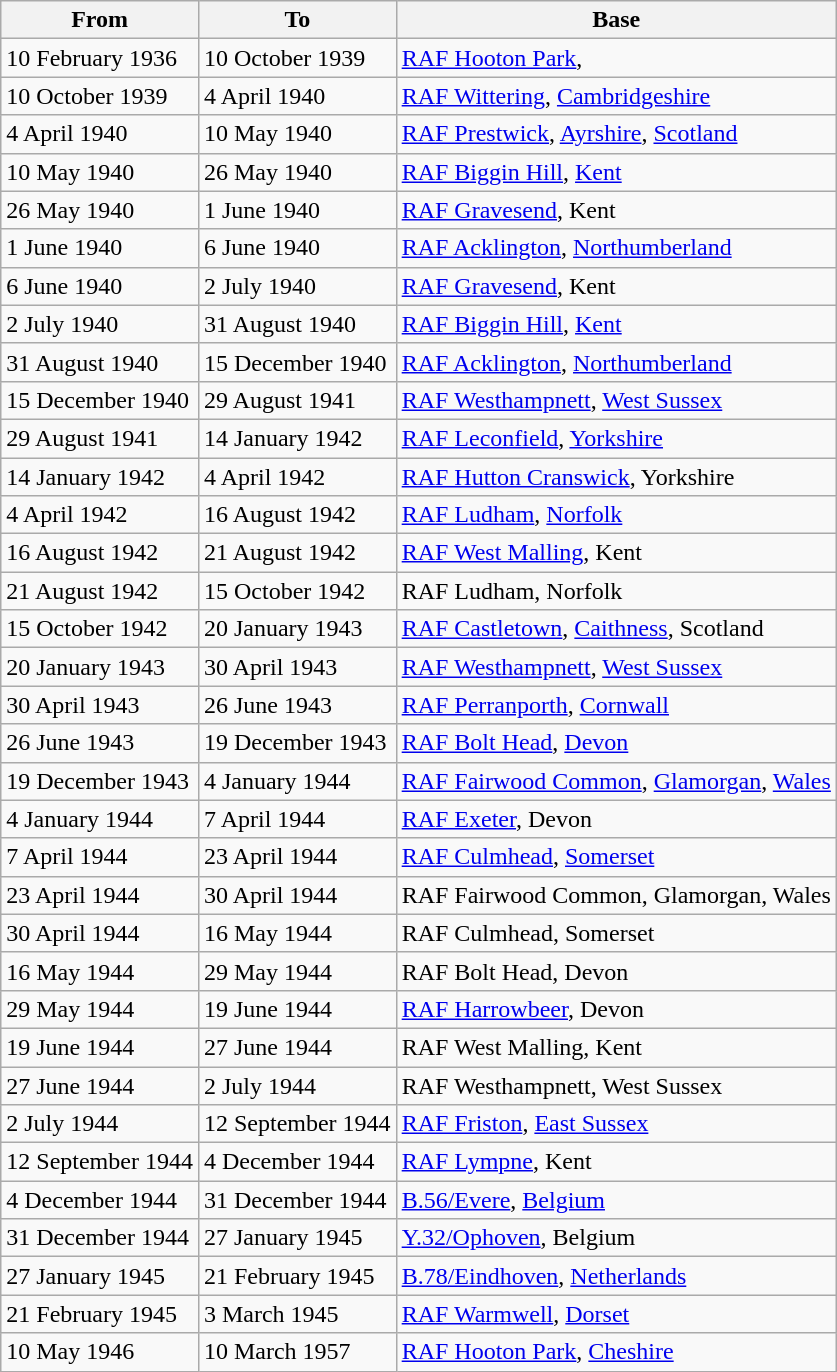<table class="wikitable">
<tr>
<th>From</th>
<th>To</th>
<th>Base</th>
</tr>
<tr>
<td>10 February 1936</td>
<td>10 October 1939</td>
<td><a href='#'>RAF Hooton Park</a>,</td>
</tr>
<tr>
<td>10 October 1939</td>
<td>4 April 1940</td>
<td><a href='#'>RAF Wittering</a>, <a href='#'>Cambridgeshire</a></td>
</tr>
<tr>
<td>4 April 1940</td>
<td>10 May 1940</td>
<td><a href='#'>RAF Prestwick</a>, <a href='#'>Ayrshire</a>, <a href='#'>Scotland</a></td>
</tr>
<tr>
<td>10 May 1940</td>
<td>26 May 1940</td>
<td><a href='#'>RAF Biggin Hill</a>, <a href='#'>Kent</a></td>
</tr>
<tr>
<td>26 May 1940</td>
<td>1 June 1940</td>
<td><a href='#'>RAF Gravesend</a>, Kent</td>
</tr>
<tr>
<td>1 June 1940</td>
<td>6 June 1940</td>
<td><a href='#'>RAF Acklington</a>, <a href='#'>Northumberland</a></td>
</tr>
<tr>
<td>6 June 1940</td>
<td>2 July 1940</td>
<td><a href='#'>RAF Gravesend</a>, Kent</td>
</tr>
<tr>
<td>2 July 1940</td>
<td>31 August 1940</td>
<td><a href='#'>RAF Biggin Hill</a>, <a href='#'>Kent</a></td>
</tr>
<tr>
<td>31 August 1940</td>
<td>15 December 1940</td>
<td><a href='#'>RAF Acklington</a>, <a href='#'>Northumberland</a></td>
</tr>
<tr>
<td>15 December 1940</td>
<td>29 August 1941</td>
<td><a href='#'>RAF Westhampnett</a>, <a href='#'>West Sussex</a></td>
</tr>
<tr>
<td>29 August 1941</td>
<td>14 January 1942</td>
<td><a href='#'>RAF Leconfield</a>, <a href='#'>Yorkshire</a></td>
</tr>
<tr>
<td>14 January 1942</td>
<td>4 April 1942</td>
<td><a href='#'>RAF Hutton Cranswick</a>, Yorkshire</td>
</tr>
<tr>
<td>4 April 1942</td>
<td>16 August 1942</td>
<td><a href='#'>RAF Ludham</a>, <a href='#'>Norfolk</a></td>
</tr>
<tr>
<td>16 August 1942</td>
<td>21 August 1942</td>
<td><a href='#'>RAF West Malling</a>, Kent</td>
</tr>
<tr>
<td>21 August 1942</td>
<td>15 October 1942</td>
<td>RAF Ludham, Norfolk</td>
</tr>
<tr>
<td>15 October 1942</td>
<td>20 January 1943</td>
<td><a href='#'>RAF Castletown</a>, <a href='#'>Caithness</a>, Scotland</td>
</tr>
<tr>
<td>20 January 1943</td>
<td>30 April 1943</td>
<td><a href='#'>RAF Westhampnett</a>, <a href='#'>West Sussex</a></td>
</tr>
<tr>
<td>30 April 1943</td>
<td>26 June 1943</td>
<td><a href='#'>RAF Perranporth</a>, <a href='#'>Cornwall</a></td>
</tr>
<tr>
<td>26 June 1943</td>
<td>19 December 1943</td>
<td><a href='#'>RAF Bolt Head</a>, <a href='#'>Devon</a></td>
</tr>
<tr>
<td>19 December 1943</td>
<td>4 January 1944</td>
<td><a href='#'>RAF Fairwood Common</a>, <a href='#'>Glamorgan</a>, <a href='#'>Wales</a></td>
</tr>
<tr>
<td>4 January 1944</td>
<td>7 April 1944</td>
<td><a href='#'>RAF Exeter</a>, Devon</td>
</tr>
<tr>
<td>7 April 1944</td>
<td>23 April 1944</td>
<td><a href='#'>RAF Culmhead</a>, <a href='#'>Somerset</a></td>
</tr>
<tr>
<td>23 April 1944</td>
<td>30 April 1944</td>
<td>RAF Fairwood Common, Glamorgan, Wales</td>
</tr>
<tr>
<td>30 April 1944</td>
<td>16 May 1944</td>
<td>RAF Culmhead, Somerset</td>
</tr>
<tr>
<td>16 May 1944</td>
<td>29 May 1944</td>
<td>RAF Bolt Head, Devon</td>
</tr>
<tr>
<td>29 May 1944</td>
<td>19 June 1944</td>
<td><a href='#'>RAF Harrowbeer</a>, Devon</td>
</tr>
<tr>
<td>19 June 1944</td>
<td>27 June 1944</td>
<td>RAF West Malling, Kent</td>
</tr>
<tr>
<td>27 June 1944</td>
<td>2 July 1944</td>
<td>RAF Westhampnett, West Sussex</td>
</tr>
<tr>
<td>2 July 1944</td>
<td>12 September 1944</td>
<td><a href='#'>RAF Friston</a>, <a href='#'>East Sussex</a></td>
</tr>
<tr>
<td>12 September 1944</td>
<td>4 December 1944</td>
<td><a href='#'>RAF Lympne</a>, Kent</td>
</tr>
<tr>
<td>4 December 1944</td>
<td>31 December 1944</td>
<td><a href='#'>B.56/Evere</a>, <a href='#'>Belgium</a></td>
</tr>
<tr>
<td>31 December 1944</td>
<td>27 January 1945</td>
<td><a href='#'>Y.32/Ophoven</a>, Belgium</td>
</tr>
<tr>
<td>27 January 1945</td>
<td>21 February 1945</td>
<td><a href='#'>B.78/Eindhoven</a>, <a href='#'>Netherlands</a></td>
</tr>
<tr>
<td>21 February 1945</td>
<td>3 March 1945</td>
<td><a href='#'>RAF Warmwell</a>, <a href='#'>Dorset</a></td>
</tr>
<tr>
<td>10 May 1946</td>
<td>10 March 1957</td>
<td><a href='#'>RAF Hooton Park</a>, <a href='#'>Cheshire</a></td>
</tr>
</table>
